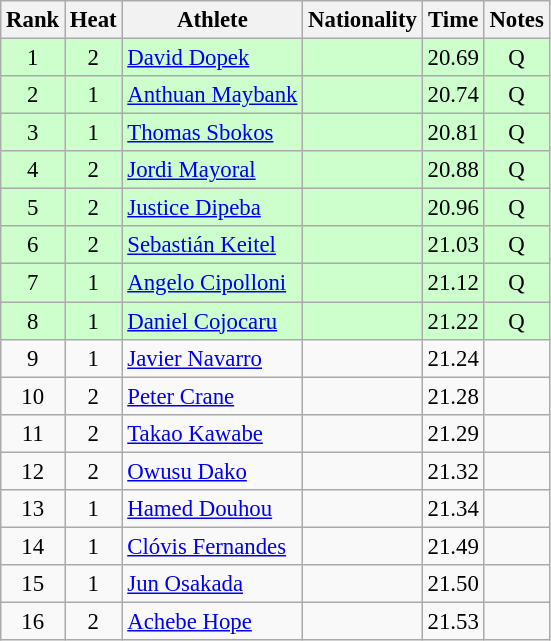<table class="wikitable sortable" style="text-align:center;font-size:95%">
<tr>
<th>Rank</th>
<th>Heat</th>
<th>Athlete</th>
<th>Nationality</th>
<th>Time</th>
<th>Notes</th>
</tr>
<tr bgcolor=ccffcc>
<td>1</td>
<td>2</td>
<td align="left"><a href='#'>David Dopek</a></td>
<td align=left></td>
<td>20.69</td>
<td>Q</td>
</tr>
<tr bgcolor=ccffcc>
<td>2</td>
<td>1</td>
<td align="left"><a href='#'>Anthuan Maybank</a></td>
<td align=left></td>
<td>20.74</td>
<td>Q</td>
</tr>
<tr bgcolor=ccffcc>
<td>3</td>
<td>1</td>
<td align="left"><a href='#'>Thomas Sbokos</a></td>
<td align=left></td>
<td>20.81</td>
<td>Q</td>
</tr>
<tr bgcolor=ccffcc>
<td>4</td>
<td>2</td>
<td align="left"><a href='#'>Jordi Mayoral</a></td>
<td align=left></td>
<td>20.88</td>
<td>Q</td>
</tr>
<tr bgcolor=ccffcc>
<td>5</td>
<td>2</td>
<td align="left"><a href='#'>Justice Dipeba</a></td>
<td align=left></td>
<td>20.96</td>
<td>Q</td>
</tr>
<tr bgcolor=ccffcc>
<td>6</td>
<td>2</td>
<td align="left"><a href='#'>Sebastián Keitel</a></td>
<td align=left></td>
<td>21.03</td>
<td>Q</td>
</tr>
<tr bgcolor=ccffcc>
<td>7</td>
<td>1</td>
<td align="left"><a href='#'>Angelo Cipolloni</a></td>
<td align=left></td>
<td>21.12</td>
<td>Q</td>
</tr>
<tr bgcolor=ccffcc>
<td>8</td>
<td>1</td>
<td align="left"><a href='#'>Daniel Cojocaru</a></td>
<td align=left></td>
<td>21.22</td>
<td>Q</td>
</tr>
<tr>
<td>9</td>
<td>1</td>
<td align="left"><a href='#'>Javier Navarro</a></td>
<td align=left></td>
<td>21.24</td>
<td></td>
</tr>
<tr>
<td>10</td>
<td>2</td>
<td align="left"><a href='#'>Peter Crane</a></td>
<td align=left></td>
<td>21.28</td>
<td></td>
</tr>
<tr>
<td>11</td>
<td>2</td>
<td align="left"><a href='#'>Takao Kawabe</a></td>
<td align=left></td>
<td>21.29</td>
<td></td>
</tr>
<tr>
<td>12</td>
<td>2</td>
<td align="left"><a href='#'>Owusu Dako</a></td>
<td align=left></td>
<td>21.32</td>
<td></td>
</tr>
<tr>
<td>13</td>
<td>1</td>
<td align="left"><a href='#'>Hamed Douhou</a></td>
<td align=left></td>
<td>21.34</td>
<td></td>
</tr>
<tr>
<td>14</td>
<td>1</td>
<td align="left"><a href='#'>Clóvis Fernandes</a></td>
<td align=left></td>
<td>21.49</td>
<td></td>
</tr>
<tr>
<td>15</td>
<td>1</td>
<td align="left"><a href='#'>Jun Osakada</a></td>
<td align=left></td>
<td>21.50</td>
<td></td>
</tr>
<tr>
<td>16</td>
<td>2</td>
<td align="left"><a href='#'>Achebe Hope</a></td>
<td align=left></td>
<td>21.53</td>
<td></td>
</tr>
</table>
